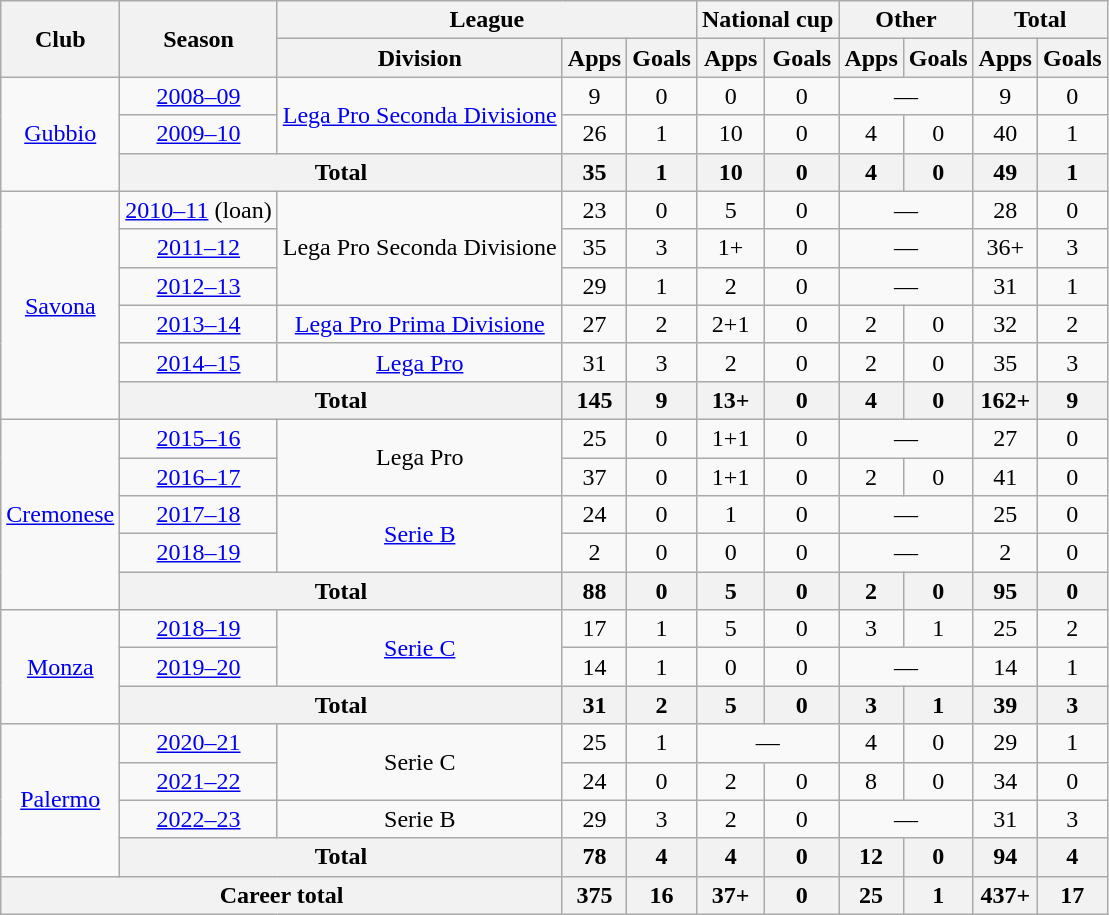<table class="wikitable" style="text-align: center;">
<tr>
<th rowspan="2">Club</th>
<th rowspan="2">Season</th>
<th colspan="3">League</th>
<th colspan="2">National cup</th>
<th colspan="2">Other</th>
<th colspan="2">Total</th>
</tr>
<tr>
<th>Division</th>
<th>Apps</th>
<th>Goals</th>
<th>Apps</th>
<th>Goals</th>
<th>Apps</th>
<th>Goals</th>
<th>Apps</th>
<th>Goals</th>
</tr>
<tr>
<td rowspan="3"><a href='#'>Gubbio</a></td>
<td><a href='#'>2008–09</a></td>
<td rowspan="2"><a href='#'>Lega Pro Seconda Divisione</a></td>
<td>9</td>
<td>0</td>
<td>0</td>
<td>0</td>
<td colspan="2">—</td>
<td>9</td>
<td>0</td>
</tr>
<tr>
<td><a href='#'>2009–10</a></td>
<td>26</td>
<td>1</td>
<td>10</td>
<td>0</td>
<td>4</td>
<td>0</td>
<td>40</td>
<td>1</td>
</tr>
<tr>
<th colspan="2">Total</th>
<th>35</th>
<th>1</th>
<th>10</th>
<th>0</th>
<th>4</th>
<th>0</th>
<th>49</th>
<th>1</th>
</tr>
<tr>
<td rowspan="6"><a href='#'>Savona</a></td>
<td><a href='#'>2010–11</a> (loan)</td>
<td rowspan="3">Lega Pro Seconda Divisione</td>
<td>23</td>
<td>0</td>
<td>5</td>
<td>0</td>
<td colspan="2">—</td>
<td>28</td>
<td>0</td>
</tr>
<tr>
<td><a href='#'>2011–12</a></td>
<td>35</td>
<td>3</td>
<td>1+</td>
<td>0</td>
<td colspan="2">—</td>
<td>36+</td>
<td>3</td>
</tr>
<tr>
<td><a href='#'>2012–13</a></td>
<td>29</td>
<td>1</td>
<td>2</td>
<td>0</td>
<td colspan="2">—</td>
<td>31</td>
<td>1</td>
</tr>
<tr>
<td><a href='#'>2013–14</a></td>
<td><a href='#'>Lega Pro Prima Divisione</a></td>
<td>27</td>
<td>2</td>
<td>2+1</td>
<td>0</td>
<td>2</td>
<td>0</td>
<td>32</td>
<td>2</td>
</tr>
<tr>
<td><a href='#'>2014–15</a></td>
<td><a href='#'>Lega Pro</a></td>
<td>31</td>
<td>3</td>
<td>2</td>
<td>0</td>
<td>2</td>
<td>0</td>
<td>35</td>
<td>3</td>
</tr>
<tr>
<th colspan="2">Total</th>
<th>145</th>
<th>9</th>
<th>13+</th>
<th>0</th>
<th>4</th>
<th>0</th>
<th>162+</th>
<th>9</th>
</tr>
<tr>
<td rowspan="5"><a href='#'>Cremonese</a></td>
<td><a href='#'>2015–16</a></td>
<td rowspan="2">Lega Pro</td>
<td>25</td>
<td>0</td>
<td>1+1</td>
<td>0</td>
<td colspan="2">—</td>
<td>27</td>
<td>0</td>
</tr>
<tr>
<td><a href='#'>2016–17</a></td>
<td>37</td>
<td>0</td>
<td>1+1</td>
<td>0</td>
<td>2</td>
<td>0</td>
<td>41</td>
<td>0</td>
</tr>
<tr>
<td><a href='#'>2017–18</a></td>
<td rowspan="2"><a href='#'>Serie B</a></td>
<td>24</td>
<td>0</td>
<td>1</td>
<td>0</td>
<td colspan="2">—</td>
<td>25</td>
<td>0</td>
</tr>
<tr>
<td><a href='#'>2018–19</a></td>
<td>2</td>
<td>0</td>
<td>0</td>
<td>0</td>
<td colspan="2">—</td>
<td>2</td>
<td>0</td>
</tr>
<tr>
<th colspan="2">Total</th>
<th>88</th>
<th>0</th>
<th>5</th>
<th>0</th>
<th>2</th>
<th>0</th>
<th>95</th>
<th>0</th>
</tr>
<tr>
<td rowspan="3"><a href='#'>Monza</a></td>
<td><a href='#'>2018–19</a></td>
<td rowspan="2"><a href='#'>Serie C</a></td>
<td>17</td>
<td>1</td>
<td>5</td>
<td>0</td>
<td>3</td>
<td>1</td>
<td>25</td>
<td>2</td>
</tr>
<tr>
<td><a href='#'>2019–20</a></td>
<td>14</td>
<td>1</td>
<td>0</td>
<td>0</td>
<td colspan="2">—</td>
<td>14</td>
<td>1</td>
</tr>
<tr>
<th colspan="2">Total</th>
<th>31</th>
<th>2</th>
<th>5</th>
<th>0</th>
<th>3</th>
<th>1</th>
<th>39</th>
<th>3</th>
</tr>
<tr>
<td rowspan="4"><a href='#'>Palermo</a></td>
<td><a href='#'>2020–21</a></td>
<td rowspan="2">Serie C</td>
<td>25</td>
<td>1</td>
<td colspan="2">—</td>
<td>4</td>
<td>0</td>
<td>29</td>
<td>1</td>
</tr>
<tr>
<td><a href='#'>2021–22</a></td>
<td>24</td>
<td>0</td>
<td>2</td>
<td>0</td>
<td>8</td>
<td>0</td>
<td>34</td>
<td>0</td>
</tr>
<tr>
<td><a href='#'>2022–23</a></td>
<td>Serie B</td>
<td>29</td>
<td>3</td>
<td>2</td>
<td>0</td>
<td colspan="2">—</td>
<td>31</td>
<td>3</td>
</tr>
<tr>
<th colspan="2">Total</th>
<th>78</th>
<th>4</th>
<th>4</th>
<th>0</th>
<th>12</th>
<th>0</th>
<th>94</th>
<th>4</th>
</tr>
<tr>
<th colspan="3">Career total</th>
<th>375</th>
<th>16</th>
<th>37+</th>
<th>0</th>
<th>25</th>
<th>1</th>
<th>437+</th>
<th>17</th>
</tr>
</table>
